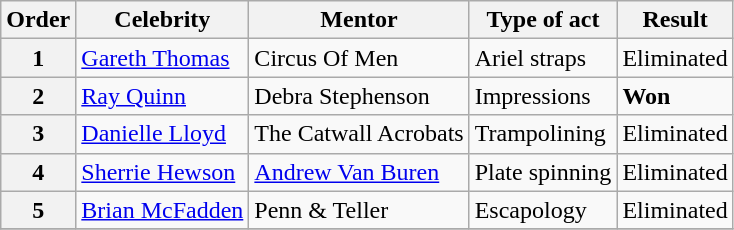<table class="wikitable">
<tr>
<th>Order</th>
<th>Celebrity</th>
<th>Mentor</th>
<th>Type of act</th>
<th>Result</th>
</tr>
<tr>
<th>1</th>
<td><a href='#'>Gareth Thomas</a></td>
<td>Circus Of Men</td>
<td>Ariel straps</td>
<td>Eliminated</td>
</tr>
<tr>
<th>2</th>
<td><a href='#'>Ray Quinn</a></td>
<td>Debra Stephenson</td>
<td>Impressions</td>
<td><strong>Won</strong></td>
</tr>
<tr>
<th>3</th>
<td><a href='#'>Danielle Lloyd</a></td>
<td>The Catwall Acrobats</td>
<td>Trampolining</td>
<td>Eliminated</td>
</tr>
<tr>
<th>4</th>
<td><a href='#'>Sherrie Hewson</a></td>
<td><a href='#'>Andrew Van Buren</a></td>
<td>Plate spinning</td>
<td>Eliminated</td>
</tr>
<tr>
<th>5</th>
<td><a href='#'>Brian McFadden</a></td>
<td>Penn & Teller</td>
<td>Escapology</td>
<td>Eliminated</td>
</tr>
<tr>
</tr>
</table>
